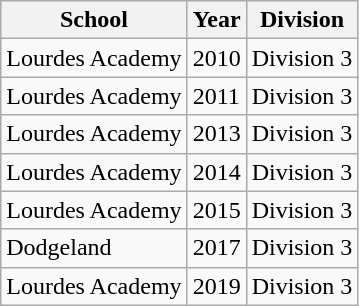<table class="wikitable">
<tr>
<th>School</th>
<th>Year</th>
<th>Division</th>
</tr>
<tr>
<td>Lourdes Academy</td>
<td>2010</td>
<td>Division 3</td>
</tr>
<tr>
<td>Lourdes Academy</td>
<td>2011</td>
<td>Division 3</td>
</tr>
<tr>
<td>Lourdes Academy</td>
<td>2013</td>
<td>Division 3</td>
</tr>
<tr>
<td>Lourdes Academy</td>
<td>2014</td>
<td>Division 3</td>
</tr>
<tr>
<td>Lourdes Academy</td>
<td>2015</td>
<td>Division 3</td>
</tr>
<tr>
<td>Dodgeland</td>
<td>2017</td>
<td>Division 3</td>
</tr>
<tr>
<td>Lourdes Academy</td>
<td>2019</td>
<td>Division 3</td>
</tr>
</table>
